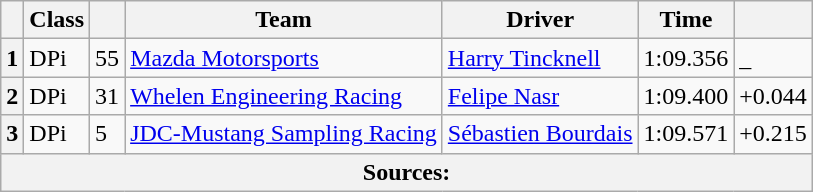<table class="wikitable">
<tr>
<th scope="col"></th>
<th scope="col">Class</th>
<th scope="col"></th>
<th scope="col">Team</th>
<th scope="col">Driver</th>
<th scope="col">Time</th>
<th scope="col"></th>
</tr>
<tr>
<th scope="row">1</th>
<td>DPi</td>
<td>55</td>
<td><a href='#'>Mazda Motorsports</a></td>
<td><a href='#'>Harry Tincknell</a></td>
<td>1:09.356</td>
<td>_</td>
</tr>
<tr>
<th scope="row">2</th>
<td>DPi</td>
<td>31</td>
<td><a href='#'>Whelen Engineering Racing</a></td>
<td><a href='#'>Felipe Nasr</a></td>
<td>1:09.400</td>
<td>+0.044</td>
</tr>
<tr>
<th scope="row">3</th>
<td>DPi</td>
<td>5</td>
<td><a href='#'>JDC-Mustang Sampling Racing</a></td>
<td><a href='#'>Sébastien Bourdais</a></td>
<td>1:09.571</td>
<td>+0.215</td>
</tr>
<tr>
<th colspan="7">Sources:</th>
</tr>
</table>
